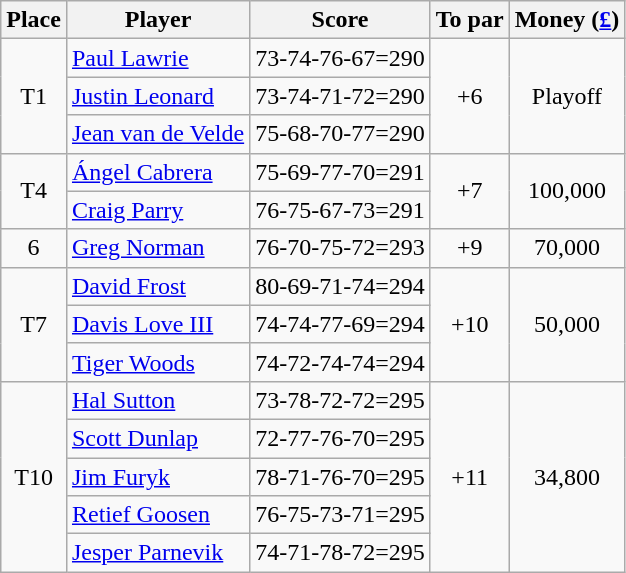<table class="wikitable">
<tr>
<th>Place</th>
<th>Player</th>
<th>Score</th>
<th>To par</th>
<th>Money (<a href='#'>£</a>)</th>
</tr>
<tr>
<td rowspan=3 align="center">T1</td>
<td> <a href='#'>Paul Lawrie</a></td>
<td>73-74-76-67=290</td>
<td rowspan=3 align="center">+6</td>
<td rowspan=3 align=center>Playoff</td>
</tr>
<tr>
<td> <a href='#'>Justin Leonard</a></td>
<td>73-74-71-72=290</td>
</tr>
<tr>
<td> <a href='#'>Jean van de Velde</a></td>
<td>75-68-70-77=290</td>
</tr>
<tr>
<td rowspan=2 align="center">T4</td>
<td> <a href='#'>Ángel Cabrera</a></td>
<td>75-69-77-70=291</td>
<td rowspan=2 align="center">+7</td>
<td rowspan=2 align=center>100,000</td>
</tr>
<tr>
<td> <a href='#'>Craig Parry</a></td>
<td>76-75-67-73=291</td>
</tr>
<tr>
<td align="center">6</td>
<td> <a href='#'>Greg Norman</a></td>
<td>76-70-75-72=293</td>
<td align="center">+9</td>
<td align=center>70,000</td>
</tr>
<tr>
<td rowspan=3 align="center">T7</td>
<td> <a href='#'>David Frost</a></td>
<td>80-69-71-74=294</td>
<td rowspan=3 align="center">+10</td>
<td rowspan=3 align=center>50,000</td>
</tr>
<tr>
<td> <a href='#'>Davis Love III</a></td>
<td>74-74-77-69=294</td>
</tr>
<tr>
<td> <a href='#'>Tiger Woods</a></td>
<td>74-72-74-74=294</td>
</tr>
<tr>
<td rowspan=5 align="center">T10</td>
<td> <a href='#'>Hal Sutton</a></td>
<td>73-78-72-72=295</td>
<td rowspan=5 align="center">+11</td>
<td rowspan=5 align=center>34,800</td>
</tr>
<tr>
<td> <a href='#'>Scott Dunlap</a></td>
<td>72-77-76-70=295</td>
</tr>
<tr>
<td> <a href='#'>Jim Furyk</a></td>
<td>78-71-76-70=295</td>
</tr>
<tr>
<td> <a href='#'>Retief Goosen</a></td>
<td>76-75-73-71=295</td>
</tr>
<tr>
<td> <a href='#'>Jesper Parnevik</a></td>
<td>74-71-78-72=295</td>
</tr>
</table>
